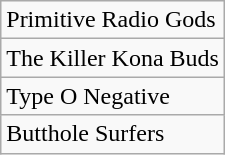<table class="wikitable">
<tr>
<td>Primitive Radio Gods</td>
</tr>
<tr>
<td>The Killer Kona Buds</td>
</tr>
<tr>
<td>Type O Negative</td>
</tr>
<tr>
<td>Butthole Surfers</td>
</tr>
</table>
